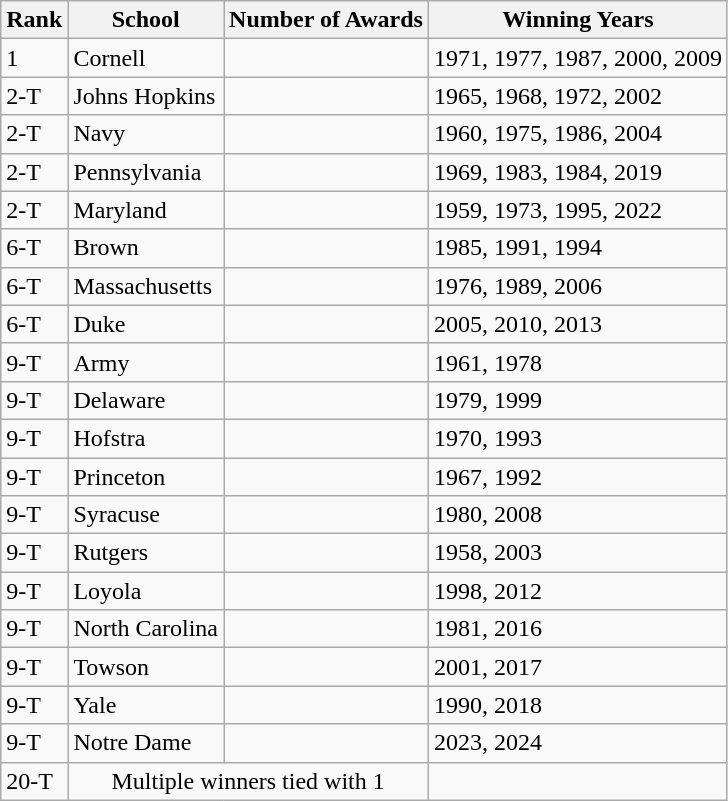<table class="wikitable">
<tr>
<th>Rank</th>
<th>School</th>
<th>Number of Awards</th>
<th>Winning Years</th>
</tr>
<tr>
<td>1</td>
<td>Cornell</td>
<td></td>
<td>1971, 1977, 1987, 2000, 2009</td>
</tr>
<tr>
<td>2-T</td>
<td>Johns Hopkins</td>
<td></td>
<td>1965, 1968, 1972, 2002</td>
</tr>
<tr>
<td>2-T</td>
<td>Navy</td>
<td></td>
<td>1960, 1975, 1986, 2004</td>
</tr>
<tr>
<td>2-T</td>
<td>Pennsylvania</td>
<td></td>
<td>1969, 1983, 1984, 2019</td>
</tr>
<tr>
<td>2-T</td>
<td>Maryland</td>
<td></td>
<td>1959, 1973, 1995, 2022</td>
</tr>
<tr>
<td>6-T</td>
<td>Brown</td>
<td></td>
<td>1985, 1991, 1994</td>
</tr>
<tr>
<td>6-T</td>
<td>Massachusetts</td>
<td></td>
<td>1976, 1989, 2006</td>
</tr>
<tr>
<td>6-T</td>
<td>Duke</td>
<td></td>
<td>2005, 2010, 2013</td>
</tr>
<tr>
<td>9-T</td>
<td>Army</td>
<td></td>
<td>1961, 1978</td>
</tr>
<tr>
<td>9-T</td>
<td>Delaware</td>
<td></td>
<td>1979, 1999</td>
</tr>
<tr>
<td>9-T</td>
<td>Hofstra</td>
<td></td>
<td>1970, 1993</td>
</tr>
<tr>
<td>9-T</td>
<td>Princeton</td>
<td></td>
<td>1967, 1992</td>
</tr>
<tr>
<td>9-T</td>
<td>Syracuse</td>
<td></td>
<td>1980, 2008</td>
</tr>
<tr>
<td>9-T</td>
<td>Rutgers</td>
<td></td>
<td>1958, 2003</td>
</tr>
<tr>
<td>9-T</td>
<td>Loyola</td>
<td></td>
<td>1998, 2012</td>
</tr>
<tr>
<td>9-T</td>
<td>North Carolina</td>
<td></td>
<td>1981, 2016</td>
</tr>
<tr>
<td>9-T</td>
<td>Towson</td>
<td></td>
<td>2001, 2017</td>
</tr>
<tr>
<td>9-T</td>
<td>Yale</td>
<td></td>
<td>1990, 2018</td>
</tr>
<tr>
<td>9-T</td>
<td>Notre Dame</td>
<td></td>
<td>2023, 2024</td>
</tr>
<tr>
<td>20-T</td>
<td colspan="2" style="text-align:center;">Multiple winners tied with 1</td>
<td> </td>
</tr>
</table>
